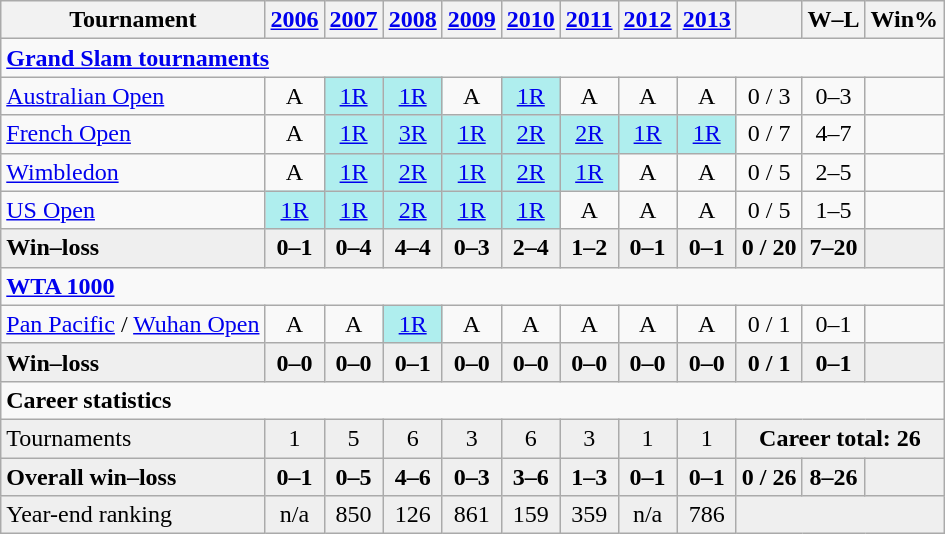<table class="wikitable" style="text-align:center;">
<tr>
<th>Tournament</th>
<th><a href='#'>2006</a></th>
<th><a href='#'>2007</a></th>
<th><a href='#'>2008</a></th>
<th><a href='#'>2009</a></th>
<th><a href='#'>2010</a></th>
<th><a href='#'>2011</a></th>
<th><a href='#'>2012</a></th>
<th><a href='#'>2013</a></th>
<th></th>
<th>W–L</th>
<th>Win%</th>
</tr>
<tr>
<td colspan="12" align="left"><strong><a href='#'>Grand Slam tournaments</a></strong></td>
</tr>
<tr>
<td align="left"><a href='#'>Australian Open</a></td>
<td>A</td>
<td bgcolor="afeeee"><a href='#'>1R</a></td>
<td bgcolor="afeeee"><a href='#'>1R</a></td>
<td>A</td>
<td bgcolor="afeeee"><a href='#'>1R</a></td>
<td>A</td>
<td>A</td>
<td>A</td>
<td>0 / 3</td>
<td>0–3</td>
<td></td>
</tr>
<tr>
<td align="left"><a href='#'>French Open</a></td>
<td>A</td>
<td bgcolor="afeeee"><a href='#'>1R</a></td>
<td bgcolor="afeeee"><a href='#'>3R</a></td>
<td bgcolor="afeeee"><a href='#'>1R</a></td>
<td bgcolor="afeeee"><a href='#'>2R</a></td>
<td bgcolor="afeeee"><a href='#'>2R</a></td>
<td bgcolor="afeeee"><a href='#'>1R</a></td>
<td bgcolor="afeeee"><a href='#'>1R</a></td>
<td>0 / 7</td>
<td>4–7</td>
<td></td>
</tr>
<tr>
<td align="left"><a href='#'>Wimbledon</a></td>
<td>A</td>
<td bgcolor="afeeee"><a href='#'>1R</a></td>
<td bgcolor="afeeee"><a href='#'>2R</a></td>
<td bgcolor="afeeee"><a href='#'>1R</a></td>
<td bgcolor="afeeee"><a href='#'>2R</a></td>
<td bgcolor="afeeee"><a href='#'>1R</a></td>
<td>A</td>
<td>A</td>
<td>0 / 5</td>
<td>2–5</td>
<td></td>
</tr>
<tr>
<td align="left"><a href='#'>US Open</a></td>
<td bgcolor="afeeee"><a href='#'>1R</a></td>
<td bgcolor="afeeee"><a href='#'>1R</a></td>
<td bgcolor="afeeee"><a href='#'>2R</a></td>
<td bgcolor="afeeee"><a href='#'>1R</a></td>
<td bgcolor="afeeee"><a href='#'>1R</a></td>
<td>A</td>
<td>A</td>
<td>A</td>
<td>0 / 5</td>
<td>1–5</td>
<td></td>
</tr>
<tr style="background:#efefef;font-weight:bold">
<td style="text-align:left">Win–loss</td>
<td>0–1</td>
<td>0–4</td>
<td>4–4</td>
<td>0–3</td>
<td>2–4</td>
<td>1–2</td>
<td>0–1</td>
<td>0–1</td>
<td>0 / 20</td>
<td>7–20</td>
<td></td>
</tr>
<tr>
<td colspan="12" align="left"><strong><a href='#'>WTA 1000</a></strong></td>
</tr>
<tr>
<td align="left"><a href='#'>Pan Pacific</a> / <a href='#'>Wuhan Open</a></td>
<td>A</td>
<td>A</td>
<td bgcolor="afeeee"><a href='#'>1R</a></td>
<td>A</td>
<td>A</td>
<td>A</td>
<td>A</td>
<td>A</td>
<td>0 / 1</td>
<td>0–1</td>
<td></td>
</tr>
<tr style="background:#efefef;font-weight:bold">
<td style="text-align:left">Win–loss</td>
<td>0–0</td>
<td>0–0</td>
<td>0–1</td>
<td>0–0</td>
<td>0–0</td>
<td>0–0</td>
<td>0–0</td>
<td>0–0</td>
<td>0 / 1</td>
<td>0–1</td>
<td></td>
</tr>
<tr>
<td colspan="12" align="left"><strong>Career statistics</strong></td>
</tr>
<tr bgcolor="efefef">
<td align="left">Tournaments</td>
<td>1</td>
<td>5</td>
<td>6</td>
<td>3</td>
<td>6</td>
<td>3</td>
<td>1</td>
<td>1</td>
<td colspan="3"><strong>Career total: 26</strong></td>
</tr>
<tr style="background:#efefef;font-weight:bold">
<td align="left">Overall win–loss</td>
<td>0–1</td>
<td>0–5</td>
<td>4–6</td>
<td>0–3</td>
<td>3–6</td>
<td>1–3</td>
<td>0–1</td>
<td>0–1</td>
<td>0 / 26</td>
<td>8–26</td>
<td></td>
</tr>
<tr bgcolor=efefef>
<td align="left">Year-end ranking</td>
<td>n/a</td>
<td>850</td>
<td>126</td>
<td>861</td>
<td>159</td>
<td>359</td>
<td>n/a</td>
<td>786</td>
<td colspan="3"></td>
</tr>
</table>
